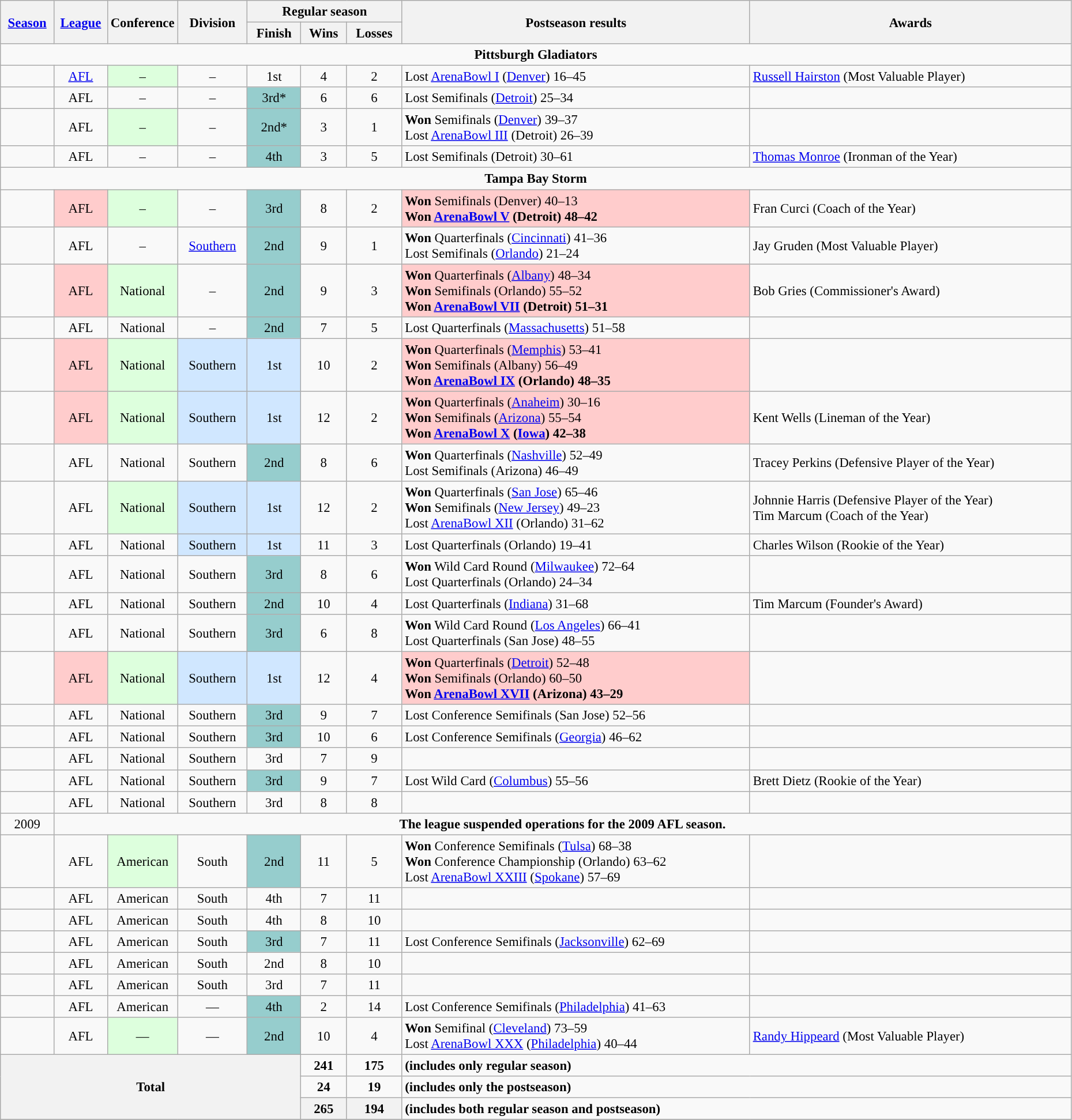<table class="wikitable" style="font-size: 95%; width:98%;">
<tr>
<th rowspan="2" style="width:5%;"><a href='#'>Season</a></th>
<th rowspan="2" style="width:5%;"><a href='#'>League</a></th>
<th rowspan="2" style="width:5%;">Conference</th>
<th rowspan="2">Division</th>
<th colspan="3">Regular season</th>
<th rowspan="2">Postseason results</th>
<th rowspan="2" style="width:30%;">Awards</th>
</tr>
<tr>
<th>Finish</th>
<th>Wins</th>
<th>Losses</th>
</tr>
<tr>
<td align="center" Colspan="9"><strong>Pittsburgh Gladiators</strong></td>
</tr>
<tr>
<td align="center"></td>
<td align="center"><a href='#'>AFL</a></td>
<td align="center" bgcolor="#DDFFDD">–</td>
<td align="center">–</td>
<td align="center">1st</td>
<td align="center">4</td>
<td align="center">2</td>
<td>Lost <a href='#'>ArenaBowl I</a> (<a href='#'>Denver</a>) 16–45</td>
<td><a href='#'>Russell Hairston</a> (Most Valuable Player)</td>
</tr>
<tr>
<td align="center"></td>
<td align="center">AFL</td>
<td align="center">–</td>
<td align="center">–</td>
<td align="center" bgcolor="#96CDCD">3rd*</td>
<td align="center">6</td>
<td align="center">6</td>
<td>Lost Semifinals (<a href='#'>Detroit</a>) 25–34</td>
<td></td>
</tr>
<tr>
<td align="center"></td>
<td align="center">AFL</td>
<td align="center" bgcolor="#DDFFDD">–</td>
<td align="center">–</td>
<td align="center" bgcolor="#96CDCD">2nd*</td>
<td align="center">3</td>
<td align="center">1</td>
<td><strong>Won</strong> Semifinals (<a href='#'>Denver</a>) 39–37 <br> Lost <a href='#'>ArenaBowl III</a> (Detroit) 26–39</td>
<td></td>
</tr>
<tr>
<td align="center"></td>
<td align="center">AFL</td>
<td align="center">–</td>
<td align="center">–</td>
<td align="center" bgcolor="#96CDCD">4th</td>
<td align="center">3</td>
<td align="center">5</td>
<td>Lost Semifinals (Detroit) 30–61</td>
<td><a href='#'>Thomas Monroe</a> (Ironman of the Year)</td>
</tr>
<tr>
<td align="center" Colspan="9"><strong>Tampa Bay Storm</strong></td>
</tr>
<tr>
<td align="center"></td>
<td align="center" style="background: #FFCCCC;">AFL</td>
<td align="center" bgcolor="#DDFFDD">–</td>
<td align="center">–</td>
<td align="center" bgcolor="#96CDCD">3rd</td>
<td align="center">8</td>
<td align="center">2</td>
<td style="background: #FFCCCC;"><strong>Won</strong> Semifinals (Denver) 40–13 <br><strong>Won <a href='#'>ArenaBowl V</a> (Detroit) 48–42</strong></td>
<td>Fran Curci (Coach of the Year)</td>
</tr>
<tr>
<td align="center"></td>
<td align="center">AFL</td>
<td align="center">–</td>
<td align="center"><a href='#'>Southern</a></td>
<td align="center" bgcolor="#96CDCD">2nd</td>
<td align="center">9</td>
<td align="center">1</td>
<td><strong>Won</strong> Quarterfinals (<a href='#'>Cincinnati</a>) 41–36 <br> Lost Semifinals (<a href='#'>Orlando</a>) 21–24</td>
<td>Jay Gruden (Most Valuable Player)</td>
</tr>
<tr>
<td align="center"></td>
<td align="center" style="background: #FFCCCC;">AFL</td>
<td align="center" bgcolor="#DDFFDD">National</td>
<td align="center">–</td>
<td align="center" bgcolor="#96CDCD">2nd</td>
<td align="center">9</td>
<td align="center">3</td>
<td style="background: #FFCCCC;"><strong>Won</strong> Quarterfinals (<a href='#'>Albany</a>) 48–34 <br> <strong>Won</strong> Semifinals (Orlando) 55–52 <br> <strong>Won <a href='#'>ArenaBowl VII</a> (Detroit) 51–31</strong></td>
<td>Bob Gries (Commissioner's Award)</td>
</tr>
<tr>
<td align="center"></td>
<td align="center">AFL</td>
<td align="center">National</td>
<td align="center">–</td>
<td align="center" bgcolor="#96CDCD">2nd</td>
<td align="center">7</td>
<td align="center">5</td>
<td>Lost Quarterfinals (<a href='#'>Massachusetts</a>) 51–58</td>
<td></td>
</tr>
<tr>
<td align="center"></td>
<td align="center" style="background: #FFCCCC;">AFL</td>
<td align="center" bgcolor="#DDFFDD">National</td>
<td align="center" style="background: #D0E7FF;">Southern</td>
<td align="center" style="background: #D0E7FF;">1st</td>
<td align="center">10</td>
<td align="center">2</td>
<td style="background: #FFCCCC;"><strong>Won</strong> Quarterfinals (<a href='#'>Memphis</a>) 53–41 <br> <strong>Won</strong> Semifinals (Albany) 56–49 <br> <strong>Won <a href='#'>ArenaBowl IX</a> (Orlando) 48–35</strong></td>
<td></td>
</tr>
<tr>
<td align="center"></td>
<td align="center" style="background: #FFCCCC;">AFL</td>
<td align="center" bgcolor="#DDFFDD">National</td>
<td align="center" style="background: #D0E7FF;">Southern</td>
<td align="center" style="background: #D0E7FF;">1st</td>
<td align="center">12</td>
<td align="center">2</td>
<td style="background: #FFCCCC;"><strong>Won</strong> Quarterfinals (<a href='#'>Anaheim</a>) 30–16 <br> <strong>Won</strong> Semifinals (<a href='#'>Arizona</a>) 55–54 <br> <strong>Won <a href='#'>ArenaBowl X</a> (<a href='#'>Iowa</a>) 42–38</strong></td>
<td>Kent Wells (Lineman of the Year)</td>
</tr>
<tr>
<td align="center"></td>
<td align="center">AFL</td>
<td align="center">National</td>
<td align="center">Southern</td>
<td align="center" bgcolor="#96CDCD">2nd</td>
<td align="center">8</td>
<td align="center">6</td>
<td><strong>Won</strong> Quarterfinals (<a href='#'>Nashville</a>) 52–49<br> Lost Semifinals (Arizona) 46–49</td>
<td>Tracey Perkins (Defensive Player of the Year)</td>
</tr>
<tr>
<td align="center"></td>
<td align="center">AFL</td>
<td align="center" bgcolor="#DDFFDD">National</td>
<td align="center" style="background: #D0E7FF;">Southern</td>
<td align="center" style="background: #D0E7FF;">1st</td>
<td align="center">12</td>
<td align="center">2</td>
<td><strong>Won</strong> Quarterfinals (<a href='#'>San Jose</a>) 65–46 <br> <strong>Won</strong> Semifinals (<a href='#'>New Jersey</a>) 49–23 <br> Lost <a href='#'>ArenaBowl XII</a> (Orlando) 31–62</td>
<td>Johnnie Harris (Defensive Player of the Year) <br> Tim Marcum (Coach of the Year)</td>
</tr>
<tr>
<td align="center"></td>
<td align="center">AFL</td>
<td align="center">National</td>
<td align="center" style="background: #D0E7FF;">Southern</td>
<td align="center" style="background: #D0E7FF;">1st</td>
<td align="center">11</td>
<td align="center">3</td>
<td>Lost Quarterfinals (Orlando) 19–41</td>
<td>Charles Wilson (Rookie of the Year)</td>
</tr>
<tr>
<td align="center"></td>
<td align="center">AFL</td>
<td align="center">National</td>
<td align="center">Southern</td>
<td align="center" bgcolor="#96CDCD">3rd</td>
<td align="center">8</td>
<td align="center">6</td>
<td><strong>Won</strong> Wild Card Round (<a href='#'>Milwaukee</a>) 72–64 <br> Lost Quarterfinals (Orlando) 24–34</td>
<td></td>
</tr>
<tr>
<td align="center"></td>
<td align="center">AFL</td>
<td align="center">National</td>
<td align="center">Southern</td>
<td align="center" bgcolor="#96CDCD">2nd</td>
<td align="center">10</td>
<td align="center">4</td>
<td>Lost Quarterfinals (<a href='#'>Indiana</a>) 31–68</td>
<td>Tim Marcum (Founder's Award)</td>
</tr>
<tr>
<td align="center"></td>
<td align="center">AFL</td>
<td align="center">National</td>
<td align="center">Southern</td>
<td align="center" bgcolor="#96CDCD">3rd</td>
<td align="center">6</td>
<td align="center">8</td>
<td><strong>Won</strong> Wild Card Round (<a href='#'>Los Angeles</a>) 66–41 <br> Lost Quarterfinals (San Jose) 48–55</td>
<td></td>
</tr>
<tr>
<td align="center"></td>
<td align="center" style="background: #FFCCCC;">AFL</td>
<td align="center" bgcolor="#DDFFDD">National</td>
<td align="center" style="background: #D0E7FF;">Southern</td>
<td align="center" style="background: #D0E7FF;">1st</td>
<td align="center">12</td>
<td align="center">4</td>
<td style="background: #FFCCCC;"><strong>Won</strong> Quarterfinals (<a href='#'>Detroit</a>) 52–48 <br> <strong>Won</strong> Semifinals (Orlando) 60–50 <br> <strong>Won <a href='#'>ArenaBowl XVII</a> (Arizona) 43–29</strong></td>
<td></td>
</tr>
<tr>
<td align="center"></td>
<td align="center">AFL</td>
<td align="center">National</td>
<td align="center">Southern</td>
<td align="center" bgcolor="#96CDCD">3rd</td>
<td align="center">9</td>
<td align="center">7</td>
<td>Lost Conference Semifinals (San Jose) 52–56</td>
<td></td>
</tr>
<tr>
<td align="center"></td>
<td align="center">AFL</td>
<td align="center">National</td>
<td align="center">Southern</td>
<td align="center" bgcolor="#96CDCD">3rd</td>
<td align="center">10</td>
<td align="center">6</td>
<td>Lost Conference Semifinals (<a href='#'>Georgia</a>) 46–62</td>
<td></td>
</tr>
<tr>
<td align="center"></td>
<td align="center">AFL</td>
<td align="center">National</td>
<td align="center">Southern</td>
<td align="center">3rd</td>
<td align="center">7</td>
<td align="center">9</td>
<td></td>
<td></td>
</tr>
<tr>
<td align="center"></td>
<td align="center">AFL</td>
<td align="center">National</td>
<td align="center">Southern</td>
<td align="center" bgcolor="#96CDCD">3rd</td>
<td align="center">9</td>
<td align="center">7</td>
<td>Lost Wild Card (<a href='#'>Columbus</a>) 55–56</td>
<td>Brett Dietz (Rookie of the Year)</td>
</tr>
<tr>
<td align="center"></td>
<td align="center">AFL</td>
<td align="center">National</td>
<td align="center">Southern</td>
<td align="center">3rd</td>
<td align="center">8</td>
<td align="center">8</td>
<td></td>
<td></td>
</tr>
<tr>
<td align="center">2009</td>
<td align="center" Colspan="8"><strong>The league suspended operations for the 2009 AFL season.</strong></td>
</tr>
<tr>
<td align="center"></td>
<td align="center">AFL</td>
<td align="center" bgcolor="#DDFFDD">American</td>
<td align="center">South</td>
<td align="center" bgcolor="#96CDCD">2nd</td>
<td align="center">11</td>
<td align="center">5</td>
<td><strong>Won</strong> Conference Semifinals (<a href='#'>Tulsa</a>) 68–38 <br> <strong>Won</strong> Conference Championship (Orlando) 63–62 <br> Lost <a href='#'>ArenaBowl XXIII</a> (<a href='#'>Spokane</a>) 57–69</td>
<td></td>
</tr>
<tr>
<td align="center"></td>
<td align="center">AFL</td>
<td align="center">American</td>
<td align="center">South</td>
<td align="center">4th</td>
<td align="center">7</td>
<td align="center">11</td>
<td></td>
<td></td>
</tr>
<tr>
<td align="center"></td>
<td align="center">AFL</td>
<td align="center">American</td>
<td align="center">South</td>
<td align="center">4th</td>
<td align="center">8</td>
<td align="center">10</td>
<td></td>
<td></td>
</tr>
<tr>
<td align="center"></td>
<td align="center">AFL</td>
<td align="center">American</td>
<td align="center">South</td>
<td align="center" bgcolor="#96CDCD">3rd</td>
<td align="center">7</td>
<td align="center">11</td>
<td>Lost Conference Semifinals (<a href='#'>Jacksonville</a>) 62–69</td>
<td></td>
</tr>
<tr>
<td align="center"></td>
<td align="center">AFL</td>
<td align="center">American</td>
<td align="center">South</td>
<td align="center">2nd</td>
<td align="center">8</td>
<td align="center">10</td>
<td></td>
<td></td>
</tr>
<tr>
<td align="center"></td>
<td align="center">AFL</td>
<td align="center">American</td>
<td align="center">South</td>
<td align="center">3rd</td>
<td align="center">7</td>
<td align="center">11</td>
<td></td>
<td></td>
</tr>
<tr>
<td align="center"></td>
<td align="center">AFL</td>
<td align="center">American</td>
<td align="center">—</td>
<td align="center" bgcolor="#96CDCD">4th</td>
<td align="center">2</td>
<td align="center">14</td>
<td>Lost Conference Semifinals (<a href='#'>Philadelphia</a>) 41–63</td>
<td></td>
</tr>
<tr>
<td align="center"></td>
<td align="center">AFL</td>
<td align="center" bgcolor="#DDFFDD">—</td>
<td align="center">—</td>
<td align="center" bgcolor="#96CDCD">2nd</td>
<td align="center">10</td>
<td align="center">4</td>
<td><strong>Won</strong> Semifinal (<a href='#'>Cleveland</a>) 73–59 <br> Lost <a href='#'>ArenaBowl XXX</a> (<a href='#'>Philadelphia</a>) 40–44</td>
<td><a href='#'>Randy Hippeard</a> (Most Valuable Player)</td>
</tr>
<tr>
<th align="center" rowSpan="3" colSpan="5">Total</th>
<td align="center"><strong>241</strong></td>
<td align="center"><strong>175</strong></td>
<td colSpan="2"><strong>(includes only regular season)</strong></td>
</tr>
<tr>
<td align="center"><strong>24</strong></td>
<td align="center"><strong>19</strong></td>
<td colSpan="2"><strong>(includes only the postseason)</strong></td>
</tr>
<tr>
<th align="center">265</th>
<th align="center">194</th>
<td colSpan="2"><strong>(includes both regular season and postseason)</strong></td>
</tr>
<tr>
</tr>
</table>
